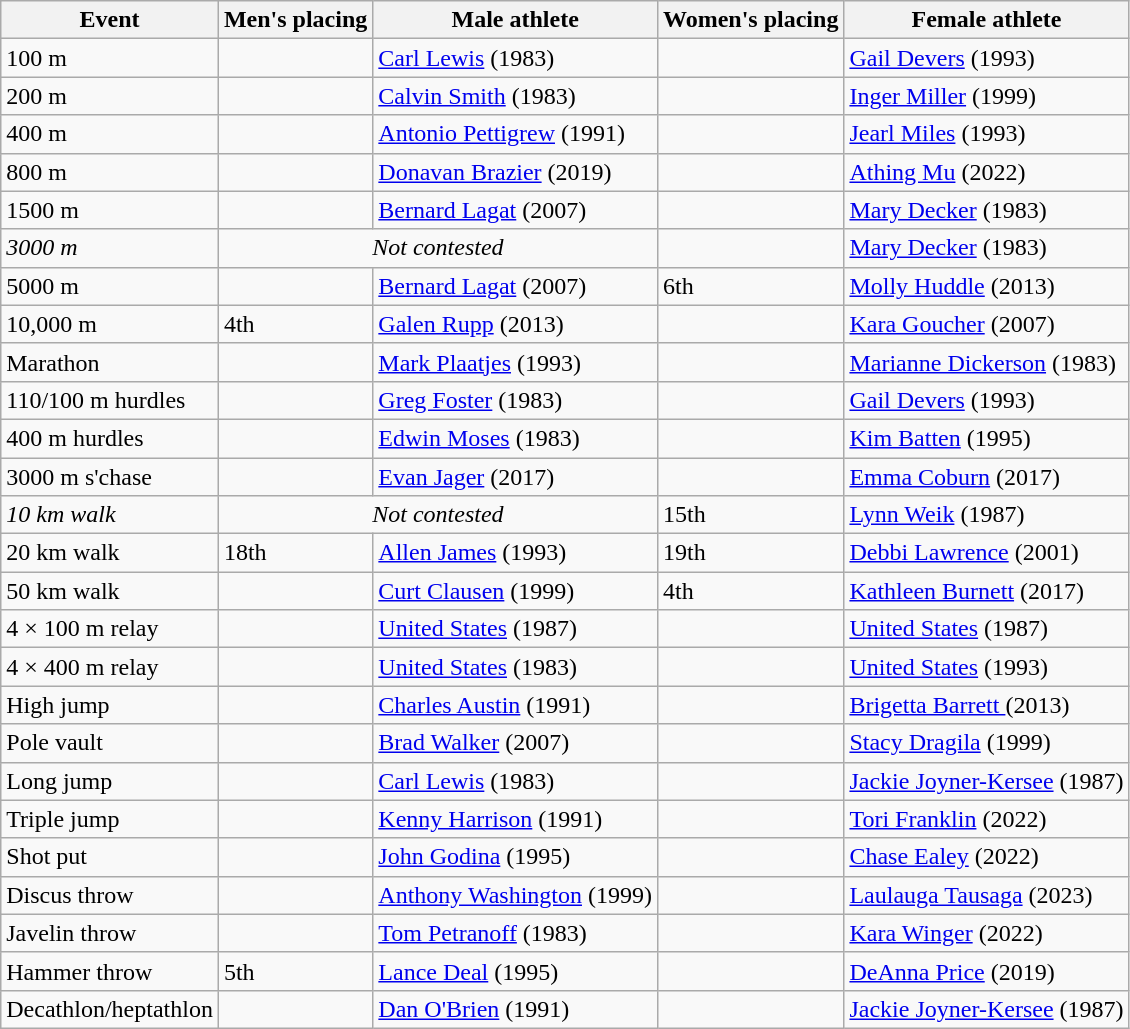<table class=wikitable>
<tr>
<th>Event</th>
<th>Men's placing</th>
<th>Male athlete</th>
<th>Women's placing</th>
<th>Female athlete</th>
</tr>
<tr>
<td>100 m</td>
<td></td>
<td><a href='#'>Carl Lewis</a> (1983)</td>
<td></td>
<td><a href='#'>Gail Devers</a> (1993)</td>
</tr>
<tr>
<td>200 m</td>
<td></td>
<td><a href='#'>Calvin Smith</a> (1983)</td>
<td></td>
<td><a href='#'>Inger Miller</a> (1999)</td>
</tr>
<tr>
<td>400 m</td>
<td></td>
<td><a href='#'>Antonio Pettigrew</a> (1991)</td>
<td></td>
<td><a href='#'>Jearl Miles</a> (1993)</td>
</tr>
<tr>
<td>800 m</td>
<td></td>
<td><a href='#'>Donavan Brazier</a> (2019)</td>
<td></td>
<td><a href='#'>Athing Mu</a> (2022)</td>
</tr>
<tr>
<td>1500 m</td>
<td></td>
<td><a href='#'>Bernard Lagat</a> (2007)</td>
<td></td>
<td><a href='#'>Mary Decker</a> (1983)</td>
</tr>
<tr>
<td><em>3000 m</em></td>
<td colspan=2 align=center><em>Not contested</em></td>
<td></td>
<td><a href='#'>Mary Decker</a> (1983)</td>
</tr>
<tr>
<td>5000 m</td>
<td></td>
<td><a href='#'>Bernard Lagat</a> (2007)</td>
<td>6th</td>
<td><a href='#'>Molly Huddle</a> (2013)</td>
</tr>
<tr>
<td>10,000 m</td>
<td>4th</td>
<td><a href='#'>Galen Rupp</a> (2013)</td>
<td></td>
<td><a href='#'>Kara Goucher</a> (2007)</td>
</tr>
<tr>
<td>Marathon</td>
<td></td>
<td><a href='#'>Mark Plaatjes</a> (1993)</td>
<td></td>
<td><a href='#'>Marianne Dickerson</a> (1983)</td>
</tr>
<tr>
<td>110/100 m hurdles</td>
<td></td>
<td><a href='#'>Greg Foster</a> (1983)</td>
<td></td>
<td><a href='#'>Gail Devers</a> (1993)</td>
</tr>
<tr>
<td>400 m hurdles</td>
<td></td>
<td><a href='#'>Edwin Moses</a> (1983)</td>
<td></td>
<td><a href='#'>Kim Batten</a> (1995)</td>
</tr>
<tr>
<td>3000 m s'chase</td>
<td></td>
<td><a href='#'>Evan Jager</a> (2017)</td>
<td></td>
<td><a href='#'>Emma Coburn</a> (2017)</td>
</tr>
<tr>
<td><em>10 km walk</em></td>
<td colspan=2 align=center><em>Not contested</em></td>
<td>15th</td>
<td><a href='#'>Lynn Weik</a> (1987)</td>
</tr>
<tr>
<td>20 km walk</td>
<td>18th</td>
<td><a href='#'>Allen James</a> (1993)</td>
<td>19th</td>
<td><a href='#'>Debbi Lawrence</a> (2001)</td>
</tr>
<tr>
<td>50 km walk</td>
<td></td>
<td><a href='#'>Curt Clausen</a> (1999)</td>
<td>4th</td>
<td><a href='#'>Kathleen Burnett</a> (2017)</td>
</tr>
<tr>
<td>4 × 100 m relay</td>
<td></td>
<td><a href='#'>United States</a> (1987)</td>
<td></td>
<td><a href='#'>United States</a> (1987)</td>
</tr>
<tr>
<td>4 × 400 m relay</td>
<td></td>
<td><a href='#'>United States</a> (1983)</td>
<td></td>
<td><a href='#'>United States</a> (1993)</td>
</tr>
<tr>
<td>High jump</td>
<td></td>
<td><a href='#'>Charles Austin</a> (1991)</td>
<td></td>
<td><a href='#'>Brigetta Barrett </a> (2013)</td>
</tr>
<tr>
<td>Pole vault</td>
<td></td>
<td><a href='#'>Brad Walker</a> (2007)</td>
<td></td>
<td><a href='#'>Stacy Dragila</a> (1999)</td>
</tr>
<tr>
<td>Long jump</td>
<td></td>
<td><a href='#'>Carl Lewis</a> (1983)</td>
<td></td>
<td><a href='#'>Jackie Joyner-Kersee</a> (1987)</td>
</tr>
<tr>
<td>Triple jump</td>
<td></td>
<td><a href='#'>Kenny Harrison</a> (1991)</td>
<td></td>
<td><a href='#'>Tori Franklin</a> (2022)</td>
</tr>
<tr>
<td>Shot put</td>
<td></td>
<td><a href='#'>John Godina</a> (1995)</td>
<td></td>
<td><a href='#'>Chase Ealey</a> (2022)</td>
</tr>
<tr>
<td>Discus throw</td>
<td></td>
<td><a href='#'>Anthony Washington</a> (1999)</td>
<td></td>
<td><a href='#'>Laulauga Tausaga</a> (2023)</td>
</tr>
<tr>
<td>Javelin throw</td>
<td></td>
<td><a href='#'>Tom Petranoff</a> (1983)</td>
<td></td>
<td><a href='#'>Kara Winger</a> (2022)</td>
</tr>
<tr>
<td>Hammer throw</td>
<td>5th</td>
<td><a href='#'>Lance Deal</a> (1995)</td>
<td></td>
<td><a href='#'>DeAnna Price</a> (2019)</td>
</tr>
<tr>
<td>Decathlon/heptathlon</td>
<td></td>
<td><a href='#'>Dan O'Brien</a> (1991)</td>
<td></td>
<td><a href='#'>Jackie Joyner-Kersee</a> (1987)</td>
</tr>
</table>
